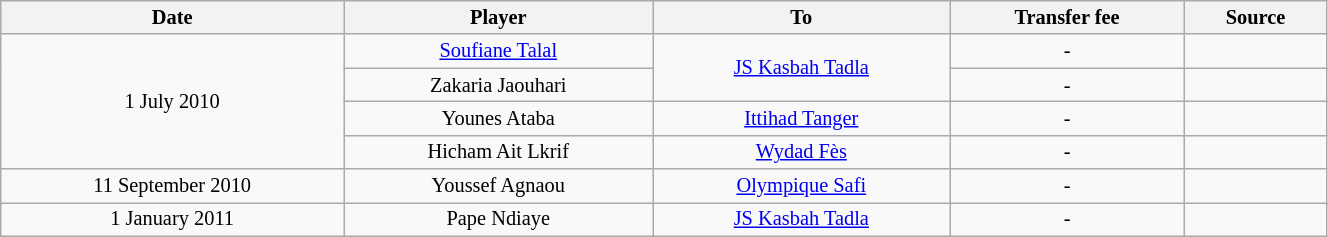<table class="wikitable sortable" style="width:70%; text-align:center; font-size:85%; text-align:centre;">
<tr>
<th>Date</th>
<th>Player</th>
<th>To</th>
<th>Transfer fee</th>
<th>Source</th>
</tr>
<tr>
<td rowspan="4">1 July 2010</td>
<td> <a href='#'>Soufiane Talal</a></td>
<td rowspan="2"><a href='#'>JS Kasbah Tadla</a></td>
<td>-</td>
<td></td>
</tr>
<tr>
<td> Zakaria Jaouhari</td>
<td>-</td>
<td></td>
</tr>
<tr>
<td> Younes Ataba</td>
<td><a href='#'>Ittihad Tanger</a></td>
<td>-</td>
<td></td>
</tr>
<tr>
<td> Hicham Ait Lkrif</td>
<td><a href='#'>Wydad Fès</a></td>
<td>-</td>
<td></td>
</tr>
<tr>
<td>11 September 2010</td>
<td> Youssef Agnaou</td>
<td><a href='#'>Olympique Safi</a></td>
<td>-</td>
<td></td>
</tr>
<tr>
<td>1 January 2011</td>
<td> Pape Ndiaye</td>
<td><a href='#'>JS Kasbah Tadla</a></td>
<td>-</td>
<td></td>
</tr>
</table>
